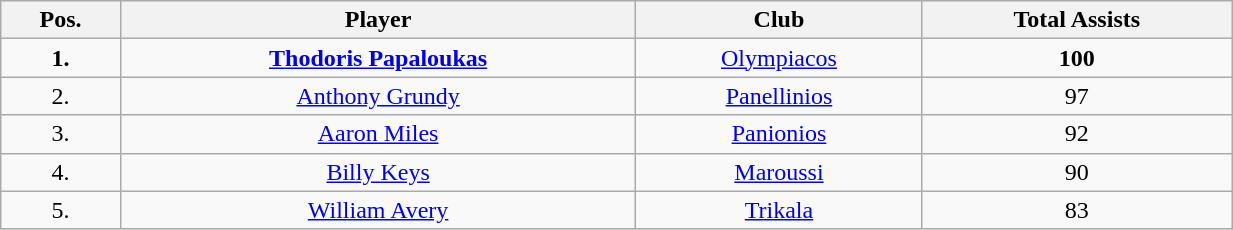<table class="wikitable" style="text-align: center;" width="65%">
<tr>
<th>Pos.</th>
<th>Player</th>
<th>Club</th>
<th>Total Assists</th>
</tr>
<tr>
<td align="center"><strong>1.</strong></td>
<td> <strong><a href='#'>Thodoris Papaloukas</a></strong></td>
<td><a href='#'>Olympiacos</a></td>
<td align="center"><strong>100</strong></td>
</tr>
<tr>
<td align="center">2.</td>
<td> <a href='#'>Anthony Grundy</a></td>
<td><a href='#'>Panellinios</a></td>
<td align="center">97</td>
</tr>
<tr>
<td align="center">3.</td>
<td> <a href='#'>Aaron Miles</a></td>
<td><a href='#'>Panionios</a></td>
<td align="center">92</td>
</tr>
<tr>
<td align="center">4.</td>
<td> <a href='#'>Billy Keys</a></td>
<td><a href='#'>Maroussi</a></td>
<td align="center">90</td>
</tr>
<tr>
<td align="center">5.</td>
<td> <a href='#'>William Avery</a></td>
<td><a href='#'>Trikala</a></td>
<td align="center">83</td>
</tr>
</table>
